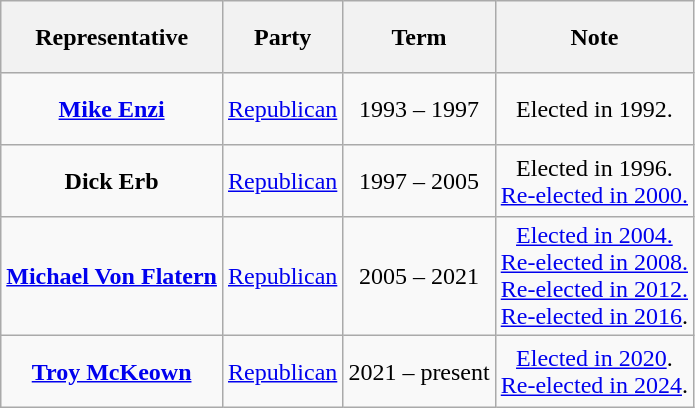<table class=wikitable style="text-align:center">
<tr style="height:3em">
<th>Representative</th>
<th>Party</th>
<th>Term</th>
<th>Note</th>
</tr>
<tr style="height:3em">
<td><strong><a href='#'>Mike Enzi</a></strong></td>
<td><a href='#'>Republican</a></td>
<td>1993 – 1997</td>
<td>Elected in 1992.</td>
</tr>
<tr style="height:3em">
<td><strong>Dick Erb</strong></td>
<td><a href='#'>Republican</a></td>
<td>1997 – 2005</td>
<td>Elected in 1996.<br><a href='#'>Re-elected in 2000.</a></td>
</tr>
<tr style="height:3em">
<td><strong><a href='#'>Michael Von Flatern</a></strong></td>
<td><a href='#'>Republican</a></td>
<td>2005 – 2021</td>
<td><a href='#'>Elected in 2004.</a><br><a href='#'>Re-elected in 2008.</a><br><a href='#'>Re-elected in 2012.</a><br><a href='#'>Re-elected in 2016</a>.</td>
</tr>
<tr style="height:3em">
<td><strong><a href='#'>Troy McKeown</a></strong></td>
<td><a href='#'>Republican</a></td>
<td>2021 – present</td>
<td><a href='#'>Elected in 2020</a>.<br><a href='#'>Re-elected in 2024</a>.</td>
</tr>
</table>
